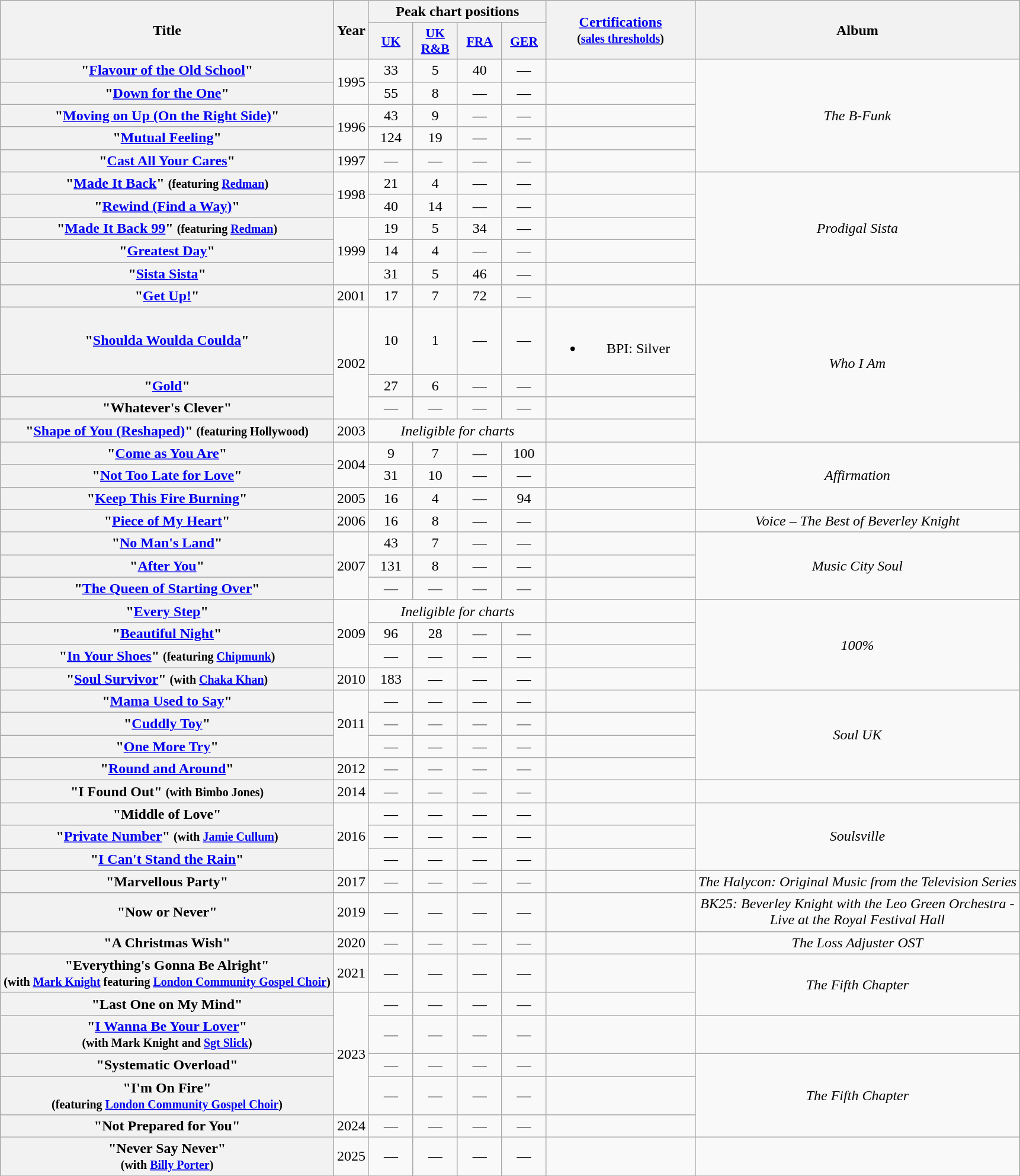<table class="wikitable plainrowheaders" style=text-align:center;>
<tr>
<th scope="col" rowspan="2">Title</th>
<th scope="col" rowspan="2">Year</th>
<th scope="col" colspan="4">Peak chart positions</th>
<th rowspan="2" style="width:10em;"><a href='#'>Certifications</a><br><small>(<a href='#'>sales thresholds</a>)</small></th>
<th scope="col" rowspan="2">Album</th>
</tr>
<tr>
<th style="width:3em;font-size:90%"><a href='#'>UK</a><br></th>
<th style="width:3em;font-size:90%"><a href='#'>UK R&B</a><br></th>
<th style="width:3em;font-size:90%"><a href='#'>FRA</a><br></th>
<th style="width:3em;font-size:90%"><a href='#'>GER</a><br></th>
</tr>
<tr>
<th scope="row">"<a href='#'>Flavour of the Old School</a>"</th>
<td rowspan="2">1995</td>
<td align="center">33</td>
<td align="center">5</td>
<td align="center">40</td>
<td align="center">—</td>
<td></td>
<td rowspan="5"><em>The B-Funk</em></td>
</tr>
<tr>
<th scope="row">"<a href='#'>Down for the One</a>"</th>
<td align="center">55</td>
<td align="center">8</td>
<td align="center">—</td>
<td align="center">—</td>
<td></td>
</tr>
<tr>
<th scope="row">"<a href='#'>Moving on Up (On the Right Side)</a>"</th>
<td rowspan="2">1996</td>
<td align="center">43</td>
<td align="center">9</td>
<td align="center">—</td>
<td align="center">—</td>
<td></td>
</tr>
<tr>
<th scope="row">"<a href='#'>Mutual Feeling</a>"</th>
<td align="center">124</td>
<td align="center">19</td>
<td align="center">—</td>
<td align="center">—</td>
</tr>
<tr>
<th scope="row">"<a href='#'>Cast All Your Cares</a>"</th>
<td rowspan="1">1997</td>
<td align="center">—</td>
<td align="center">—</td>
<td align="center">—</td>
<td align="center">—</td>
<td></td>
</tr>
<tr>
<th scope="row">"<a href='#'>Made It Back</a>" <small>(featuring <a href='#'>Redman</a>)</small></th>
<td rowspan="2">1998</td>
<td align="center">21</td>
<td align="center">4</td>
<td align="center">—</td>
<td align="center">—</td>
<td></td>
<td rowspan="5"><em>Prodigal Sista</em></td>
</tr>
<tr>
<th scope="row">"<a href='#'>Rewind (Find a Way)</a>"</th>
<td align="center">40</td>
<td align="center">14</td>
<td align="center">—</td>
<td align="center">—</td>
<td></td>
</tr>
<tr>
<th scope="row">"<a href='#'>Made It Back 99</a>" <small>(featuring <a href='#'>Redman</a>)</small></th>
<td rowspan="3">1999</td>
<td align="center">19</td>
<td align="center">5</td>
<td align="center">34</td>
<td align="center">—</td>
<td></td>
</tr>
<tr>
<th scope="row">"<a href='#'>Greatest Day</a>"</th>
<td align="center">14</td>
<td align="center">4</td>
<td align="center">—</td>
<td align="center">—</td>
<td></td>
</tr>
<tr>
<th scope="row">"<a href='#'>Sista Sista</a>"</th>
<td align="center">31</td>
<td align="center">5</td>
<td align="center">46</td>
<td align="center">—</td>
<td></td>
</tr>
<tr>
<th scope="row">"<a href='#'>Get Up!</a>"</th>
<td>2001</td>
<td align="center">17</td>
<td align="center">7</td>
<td align="center">72</td>
<td align="center">—</td>
<td></td>
<td rowspan="5"><em>Who I Am</em></td>
</tr>
<tr>
<th scope="row">"<a href='#'>Shoulda Woulda Coulda</a>"</th>
<td rowspan="3">2002</td>
<td align="center">10</td>
<td align="center">1</td>
<td align="center">—</td>
<td align="center">—</td>
<td><br><ul><li>BPI: Silver</li></ul></td>
</tr>
<tr>
<th scope="row">"<a href='#'>Gold</a>"</th>
<td align="center">27</td>
<td align="center">6</td>
<td align="center">—</td>
<td align="center">—</td>
<td></td>
</tr>
<tr>
<th scope="row">"Whatever's Clever"</th>
<td align="center">—</td>
<td align="center">—</td>
<td align="center">—</td>
<td align="center">—</td>
<td></td>
</tr>
<tr>
<th scope="row">"<a href='#'>Shape of You (Reshaped)</a>" <small>(featuring Hollywood)</small></th>
<td>2003</td>
<td colspan="4"><em>Ineligible for charts</em></td>
</tr>
<tr>
<th scope="row">"<a href='#'>Come as You Are</a>"</th>
<td rowspan="2">2004</td>
<td align="center">9</td>
<td align="center">7</td>
<td align="center">—</td>
<td align="center">100</td>
<td></td>
<td rowspan="3"><em>Affirmation</em></td>
</tr>
<tr>
<th scope="row">"<a href='#'>Not Too Late for Love</a>"</th>
<td align="center">31</td>
<td align="center">10</td>
<td align="center">—</td>
<td align="center">—</td>
<td></td>
</tr>
<tr>
<th scope="row">"<a href='#'>Keep This Fire Burning</a>"</th>
<td>2005</td>
<td align="center">16</td>
<td align="center">4</td>
<td align="center">—</td>
<td align="center">94</td>
<td></td>
</tr>
<tr>
<th scope="row">"<a href='#'>Piece of My Heart</a>"</th>
<td align="left">2006</td>
<td align="center">16</td>
<td align="center">8</td>
<td align="center">—</td>
<td align="center">—</td>
<td></td>
<td><em>Voice – The Best of Beverley Knight</em></td>
</tr>
<tr>
<th scope="row">"<a href='#'>No Man's Land</a>"</th>
<td rowspan="3">2007</td>
<td align="center">43</td>
<td align="center">7</td>
<td align="center">—</td>
<td align="center">—</td>
<td></td>
<td rowspan="3"><em>Music City Soul</em></td>
</tr>
<tr>
<th scope="row">"<a href='#'>After You</a>"</th>
<td align="center">131</td>
<td align="center">8</td>
<td align="center">—</td>
<td align="center">—</td>
<td></td>
</tr>
<tr>
<th scope="row">"<a href='#'>The Queen of Starting Over</a>"</th>
<td align="center">—</td>
<td align="center">—</td>
<td align="center">—</td>
<td align="center">—</td>
<td></td>
</tr>
<tr>
<th scope="row">"<a href='#'>Every Step</a>"</th>
<td rowspan="3">2009</td>
<td colspan="4"><em>Ineligible for charts</em></td>
<td></td>
<td rowspan="4"><em>100%</em></td>
</tr>
<tr>
<th scope="row">"<a href='#'>Beautiful Night</a>"</th>
<td align="center">96</td>
<td align="center">28</td>
<td align="center">—</td>
<td align="center">—</td>
<td></td>
</tr>
<tr>
<th scope="row">"<a href='#'>In Your Shoes</a>" <small>(featuring <a href='#'>Chipmunk</a>)</small></th>
<td align="center">—</td>
<td align="center">—</td>
<td align="center">—</td>
<td align="center">—</td>
<td></td>
</tr>
<tr>
<th scope="row">"<a href='#'>Soul Survivor</a>" <small>(with <a href='#'>Chaka Khan</a>)</small></th>
<td>2010</td>
<td align="center">183</td>
<td align="center">—</td>
<td align="center">—</td>
<td align="center">—</td>
<td></td>
</tr>
<tr>
<th scope="row">"<a href='#'>Mama Used to Say</a>"</th>
<td rowspan="3">2011</td>
<td align="center">—</td>
<td align="center">—</td>
<td align="center">—</td>
<td align="center">—</td>
<td></td>
<td rowspan="4"><em>Soul UK</em></td>
</tr>
<tr>
<th scope="row">"<a href='#'>Cuddly Toy</a>"</th>
<td align="center">—</td>
<td align="center">—</td>
<td align="center">—</td>
<td align="center">—</td>
<td></td>
</tr>
<tr>
<th scope="row">"<a href='#'>One More Try</a>"</th>
<td align="center">—</td>
<td align="center">—</td>
<td align="center">—</td>
<td align="center">—</td>
<td></td>
</tr>
<tr>
<th scope="row">"<a href='#'>Round and Around</a>"</th>
<td>2012</td>
<td align="center">—</td>
<td align="center">—</td>
<td align="center">—</td>
<td align="center">—</td>
<td></td>
</tr>
<tr>
<th scope="row">"I Found Out" <small>(with Bimbo Jones)</small></th>
<td>2014</td>
<td align="center">—</td>
<td align="center">—</td>
<td align="center">—</td>
<td align="center">—</td>
<td></td>
<td></td>
</tr>
<tr>
<th scope="row">"Middle of Love"</th>
<td rowspan="3">2016</td>
<td align="center">—</td>
<td align="center">—</td>
<td align="center">—</td>
<td align="center">—</td>
<td></td>
<td rowspan="3"><em>Soulsville</em></td>
</tr>
<tr>
<th scope="row">"<a href='#'>Private Number</a>" <small>(with <a href='#'>Jamie Cullum</a>)</small></th>
<td align="center">—</td>
<td align="center">—</td>
<td align="center">—</td>
<td align="center">—</td>
<td></td>
</tr>
<tr>
<th scope="row">"<a href='#'>I Can't Stand the Rain</a>"</th>
<td align="center">—</td>
<td align="center">—</td>
<td align="center">—</td>
<td align="center">—</td>
<td></td>
</tr>
<tr>
<th scope="row">"Marvellous Party"</th>
<td>2017</td>
<td align="center">—</td>
<td align="center">—</td>
<td align="center">—</td>
<td align="center">—</td>
<td></td>
<td><em>The Halycon: Original Music from the Television Series</em></td>
</tr>
<tr>
<th scope="row">"Now or Never"</th>
<td>2019</td>
<td align="center">—</td>
<td align="center">—</td>
<td align="center">—</td>
<td align="center">—</td>
<td></td>
<td><em>BK25: Beverley Knight with the Leo Green Orchestra -<br> Live at the Royal Festival Hall</em></td>
</tr>
<tr>
<th scope="row">"A Christmas Wish"</th>
<td>2020</td>
<td align="center">—</td>
<td align="center">—</td>
<td align="center">—</td>
<td align="center">—</td>
<td></td>
<td><em>The Loss Adjuster OST</em></td>
</tr>
<tr>
<th scope="row">"Everything's Gonna Be Alright" <br><small>(with <a href='#'>Mark Knight</a> featuring <a href='#'>London Community Gospel Choir</a>)</small></th>
<td>2021</td>
<td align="center">—</td>
<td align="center">—</td>
<td align="center">—</td>
<td align="center">—</td>
<td></td>
<td rowspan="2"><em>The Fifth Chapter</em></td>
</tr>
<tr>
<th scope="row">"Last One on My Mind"</th>
<td rowspan="4">2023</td>
<td align="center">—</td>
<td align="center">—</td>
<td align="center">—</td>
<td align="center">—</td>
<td></td>
</tr>
<tr>
<th scope="row">"<a href='#'>I Wanna Be Your Lover</a>"<br><small>(with Mark Knight and <a href='#'>Sgt Slick</a>)</small></th>
<td align="center">—</td>
<td align="center">—</td>
<td align="center">—</td>
<td align="center">—</td>
<td></td>
<td></td>
</tr>
<tr>
<th scope="row">"Systematic Overload"</th>
<td align="center">—</td>
<td align="center">—</td>
<td align="center">—</td>
<td align="center">—</td>
<td></td>
<td rowspan="3"><em>The Fifth Chapter</em></td>
</tr>
<tr>
<th scope="row">"I'm On Fire" <br><small>(featuring <a href='#'>London Community Gospel Choir</a>)</small></th>
<td align="center">—</td>
<td align="center">—</td>
<td align="center">—</td>
<td align="center">—</td>
<td></td>
</tr>
<tr>
<th scope="row">"Not Prepared for You"</th>
<td rowspan="1">2024</td>
<td align="center">—</td>
<td align="center">—</td>
<td align="center">—</td>
<td align="center">—</td>
<td></td>
</tr>
<tr>
<th scope="row">"Never Say Never"<br><small>(with <a href='#'>Billy Porter</a>)<br></small></th>
<td rowspan="1">2025</td>
<td align="center">—</td>
<td align="center">—</td>
<td align="center">—</td>
<td align="center">—</td>
<td></td>
<td></td>
</tr>
<tr>
</tr>
</table>
